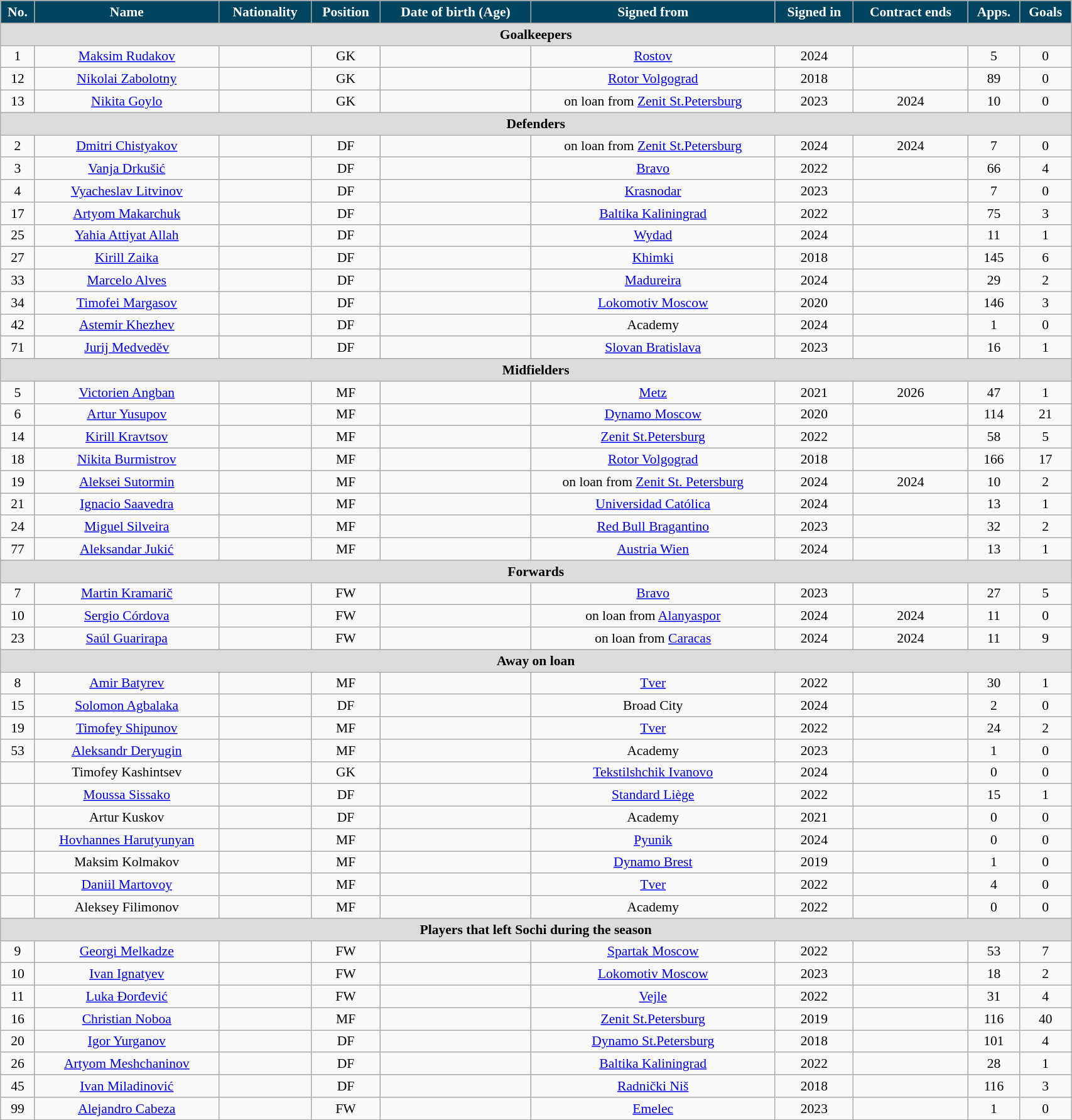<table class="wikitable"  style="text-align:center; font-size:90%; width:90%;">
<tr>
<th style="background:#004460; color:white; text-align:center;">No.</th>
<th style="background:#004460; color:white; text-align:center;">Name</th>
<th style="background:#004460; color:white; text-align:center;">Nationality</th>
<th style="background:#004460; color:white; text-align:center;">Position</th>
<th style="background:#004460; color:white; text-align:center;">Date of birth (Age)</th>
<th style="background:#004460; color:white; text-align:center;">Signed from</th>
<th style="background:#004460; color:white; text-align:center;">Signed in</th>
<th style="background:#004460; color:white; text-align:center;">Contract ends</th>
<th style="background:#004460; color:white; text-align:center;">Apps.</th>
<th style="background:#004460; color:white; text-align:center;">Goals</th>
</tr>
<tr>
<th colspan="11"  style="background:#dcdcdc; text-align:center;">Goalkeepers</th>
</tr>
<tr>
<td>1</td>
<td><a href='#'>Maksim Rudakov</a></td>
<td></td>
<td>GK</td>
<td></td>
<td><a href='#'>Rostov</a></td>
<td>2024</td>
<td></td>
<td>5</td>
<td>0</td>
</tr>
<tr>
<td>12</td>
<td><a href='#'>Nikolai Zabolotny</a></td>
<td></td>
<td>GK</td>
<td></td>
<td><a href='#'>Rotor Volgograd</a></td>
<td>2018</td>
<td></td>
<td>89</td>
<td>0</td>
</tr>
<tr>
<td>13</td>
<td><a href='#'>Nikita Goylo</a></td>
<td></td>
<td>GK</td>
<td></td>
<td>on loan from <a href='#'>Zenit St.Petersburg</a></td>
<td>2023</td>
<td>2024</td>
<td>10</td>
<td>0</td>
</tr>
<tr>
<th colspan="11"  style="background:#dcdcdc; text-align:center;">Defenders</th>
</tr>
<tr>
<td>2</td>
<td><a href='#'>Dmitri Chistyakov</a></td>
<td></td>
<td>DF</td>
<td></td>
<td>on loan from <a href='#'>Zenit St.Petersburg</a></td>
<td>2024</td>
<td>2024</td>
<td>7</td>
<td>0</td>
</tr>
<tr>
<td>3</td>
<td><a href='#'>Vanja Drkušić</a></td>
<td></td>
<td>DF</td>
<td></td>
<td><a href='#'>Bravo</a></td>
<td>2022</td>
<td></td>
<td>66</td>
<td>4</td>
</tr>
<tr>
<td>4</td>
<td><a href='#'>Vyacheslav Litvinov</a></td>
<td></td>
<td>DF</td>
<td></td>
<td><a href='#'>Krasnodar</a></td>
<td>2023</td>
<td></td>
<td>7</td>
<td>0</td>
</tr>
<tr>
<td>17</td>
<td><a href='#'>Artyom Makarchuk</a></td>
<td></td>
<td>DF</td>
<td></td>
<td><a href='#'>Baltika Kaliningrad</a></td>
<td>2022</td>
<td></td>
<td>75</td>
<td>3</td>
</tr>
<tr>
<td>25</td>
<td><a href='#'>Yahia Attiyat Allah</a></td>
<td></td>
<td>DF</td>
<td></td>
<td><a href='#'>Wydad</a></td>
<td>2024</td>
<td></td>
<td>11</td>
<td>1</td>
</tr>
<tr>
<td>27</td>
<td><a href='#'>Kirill Zaika</a></td>
<td></td>
<td>DF</td>
<td></td>
<td><a href='#'>Khimki</a></td>
<td>2018</td>
<td></td>
<td>145</td>
<td>6</td>
</tr>
<tr>
<td>33</td>
<td><a href='#'>Marcelo Alves</a></td>
<td></td>
<td>DF</td>
<td></td>
<td><a href='#'>Madureira</a></td>
<td>2024</td>
<td></td>
<td>29</td>
<td>2</td>
</tr>
<tr>
<td>34</td>
<td><a href='#'>Timofei Margasov</a></td>
<td></td>
<td>DF</td>
<td></td>
<td><a href='#'>Lokomotiv Moscow</a></td>
<td>2020</td>
<td></td>
<td>146</td>
<td>3</td>
</tr>
<tr>
<td>42</td>
<td><a href='#'>Astemir Khezhev</a></td>
<td></td>
<td>DF</td>
<td></td>
<td>Academy</td>
<td>2024</td>
<td></td>
<td>1</td>
<td>0</td>
</tr>
<tr>
<td>71</td>
<td><a href='#'>Jurij Medveděv</a></td>
<td></td>
<td>DF</td>
<td></td>
<td><a href='#'>Slovan Bratislava</a></td>
<td>2023</td>
<td></td>
<td>16</td>
<td>1</td>
</tr>
<tr>
<th colspan="11"  style="background:#dcdcdc; text-align:center;">Midfielders</th>
</tr>
<tr>
<td>5</td>
<td><a href='#'>Victorien Angban</a></td>
<td></td>
<td>MF</td>
<td></td>
<td><a href='#'>Metz</a></td>
<td>2021</td>
<td>2026</td>
<td>47</td>
<td>1</td>
</tr>
<tr>
<td>6</td>
<td><a href='#'>Artur Yusupov</a></td>
<td></td>
<td>MF</td>
<td></td>
<td><a href='#'>Dynamo Moscow</a></td>
<td>2020</td>
<td></td>
<td>114</td>
<td>21</td>
</tr>
<tr>
<td>14</td>
<td><a href='#'>Kirill Kravtsov</a></td>
<td></td>
<td>MF</td>
<td></td>
<td><a href='#'>Zenit St.Petersburg</a></td>
<td>2022</td>
<td></td>
<td>58</td>
<td>5</td>
</tr>
<tr>
<td>18</td>
<td><a href='#'>Nikita Burmistrov</a></td>
<td></td>
<td>MF</td>
<td></td>
<td><a href='#'>Rotor Volgograd</a></td>
<td>2018</td>
<td></td>
<td>166</td>
<td>17</td>
</tr>
<tr>
<td>19</td>
<td><a href='#'>Aleksei Sutormin</a></td>
<td></td>
<td>MF</td>
<td></td>
<td>on loan from <a href='#'>Zenit St. Petersburg</a></td>
<td>2024</td>
<td>2024</td>
<td>10</td>
<td>2</td>
</tr>
<tr>
<td>21</td>
<td><a href='#'>Ignacio Saavedra</a></td>
<td></td>
<td>MF</td>
<td></td>
<td><a href='#'>Universidad Católica</a></td>
<td>2024</td>
<td></td>
<td>13</td>
<td>1</td>
</tr>
<tr>
<td>24</td>
<td><a href='#'>Miguel Silveira</a></td>
<td></td>
<td>MF</td>
<td></td>
<td><a href='#'>Red Bull Bragantino</a></td>
<td>2023</td>
<td></td>
<td>32</td>
<td>2</td>
</tr>
<tr>
<td>77</td>
<td><a href='#'>Aleksandar Jukić</a></td>
<td></td>
<td>MF</td>
<td></td>
<td><a href='#'>Austria Wien</a></td>
<td>2024</td>
<td></td>
<td>13</td>
<td>1</td>
</tr>
<tr>
<th colspan="11"  style="background:#dcdcdc; text-align:center;">Forwards</th>
</tr>
<tr>
<td>7</td>
<td><a href='#'>Martin Kramarič</a></td>
<td></td>
<td>FW</td>
<td></td>
<td><a href='#'>Bravo</a></td>
<td>2023</td>
<td></td>
<td>27</td>
<td>5</td>
</tr>
<tr>
<td>10</td>
<td><a href='#'>Sergio Córdova</a></td>
<td></td>
<td>FW</td>
<td></td>
<td>on loan from <a href='#'>Alanyaspor</a></td>
<td>2024</td>
<td>2024</td>
<td>11</td>
<td>0</td>
</tr>
<tr>
<td>23</td>
<td><a href='#'>Saúl Guarirapa</a></td>
<td></td>
<td>FW</td>
<td></td>
<td>on loan from <a href='#'>Caracas</a></td>
<td>2024</td>
<td>2024</td>
<td>11</td>
<td>9</td>
</tr>
<tr>
<th colspan="11"  style="background:#dcdcdc; text-align:center;">Away on loan</th>
</tr>
<tr>
<td>8</td>
<td><a href='#'>Amir Batyrev</a></td>
<td></td>
<td>MF</td>
<td></td>
<td><a href='#'>Tver</a></td>
<td>2022</td>
<td></td>
<td>30</td>
<td>1</td>
</tr>
<tr>
<td>15</td>
<td><a href='#'>Solomon Agbalaka</a></td>
<td></td>
<td>DF</td>
<td></td>
<td>Broad City</td>
<td>2024</td>
<td></td>
<td>2</td>
<td>0</td>
</tr>
<tr>
<td>19</td>
<td><a href='#'>Timofey Shipunov</a></td>
<td></td>
<td>MF</td>
<td></td>
<td><a href='#'>Tver</a></td>
<td>2022</td>
<td></td>
<td>24</td>
<td>2</td>
</tr>
<tr>
<td>53</td>
<td><a href='#'>Aleksandr Deryugin</a></td>
<td></td>
<td>MF</td>
<td></td>
<td>Academy</td>
<td>2023</td>
<td></td>
<td>1</td>
<td>0</td>
</tr>
<tr>
<td></td>
<td>Timofey Kashintsev</td>
<td></td>
<td>GK</td>
<td></td>
<td><a href='#'>Tekstilshchik Ivanovo</a></td>
<td>2024</td>
<td></td>
<td>0</td>
<td>0</td>
</tr>
<tr>
<td></td>
<td><a href='#'>Moussa Sissako</a></td>
<td></td>
<td>DF</td>
<td></td>
<td><a href='#'>Standard Liège</a></td>
<td>2022</td>
<td></td>
<td>15</td>
<td>1</td>
</tr>
<tr>
<td></td>
<td>Artur Kuskov</td>
<td></td>
<td>DF</td>
<td></td>
<td>Academy</td>
<td>2021</td>
<td></td>
<td>0</td>
<td>0</td>
</tr>
<tr>
<td></td>
<td><a href='#'>Hovhannes Harutyunyan</a></td>
<td></td>
<td>MF</td>
<td></td>
<td><a href='#'>Pyunik</a></td>
<td>2024</td>
<td></td>
<td>0</td>
<td>0</td>
</tr>
<tr>
<td></td>
<td>Maksim Kolmakov</td>
<td></td>
<td>MF</td>
<td></td>
<td><a href='#'>Dynamo Brest</a></td>
<td>2019</td>
<td></td>
<td>1</td>
<td>0</td>
</tr>
<tr>
<td></td>
<td><a href='#'>Daniil Martovoy</a></td>
<td></td>
<td>MF</td>
<td></td>
<td><a href='#'>Tver</a></td>
<td>2022</td>
<td></td>
<td>4</td>
<td>0</td>
</tr>
<tr>
<td></td>
<td>Aleksey Filimonov</td>
<td></td>
<td>MF</td>
<td></td>
<td>Academy</td>
<td>2022</td>
<td></td>
<td>0</td>
<td>0</td>
</tr>
<tr>
<th colspan="11"  style="background:#dcdcdc; text-align:center;">Players that left Sochi during the season</th>
</tr>
<tr>
<td>9</td>
<td><a href='#'>Georgi Melkadze</a></td>
<td></td>
<td>FW</td>
<td></td>
<td><a href='#'>Spartak Moscow</a></td>
<td>2022</td>
<td></td>
<td>53</td>
<td>7</td>
</tr>
<tr>
<td>10</td>
<td><a href='#'>Ivan Ignatyev</a></td>
<td></td>
<td>FW</td>
<td></td>
<td><a href='#'>Lokomotiv Moscow</a></td>
<td>2023</td>
<td></td>
<td>18</td>
<td>2</td>
</tr>
<tr>
<td>11</td>
<td><a href='#'>Luka Đorđević</a></td>
<td></td>
<td>FW</td>
<td></td>
<td><a href='#'>Vejle</a></td>
<td>2022</td>
<td></td>
<td>31</td>
<td>4</td>
</tr>
<tr>
<td>16</td>
<td><a href='#'>Christian Noboa</a></td>
<td></td>
<td>MF</td>
<td></td>
<td><a href='#'>Zenit St.Petersburg</a></td>
<td>2019</td>
<td></td>
<td>116</td>
<td>40</td>
</tr>
<tr>
<td>20</td>
<td><a href='#'>Igor Yurganov</a></td>
<td></td>
<td>DF</td>
<td></td>
<td><a href='#'>Dynamo St.Petersburg</a></td>
<td>2018</td>
<td></td>
<td>101</td>
<td>4</td>
</tr>
<tr>
<td>26</td>
<td><a href='#'>Artyom Meshchaninov</a></td>
<td></td>
<td>DF</td>
<td></td>
<td><a href='#'>Baltika Kaliningrad</a></td>
<td>2022</td>
<td></td>
<td>28</td>
<td>1</td>
</tr>
<tr>
<td>45</td>
<td><a href='#'>Ivan Miladinović</a></td>
<td></td>
<td>DF</td>
<td></td>
<td><a href='#'>Radnički Niš</a></td>
<td>2018</td>
<td></td>
<td>116</td>
<td>3</td>
</tr>
<tr>
<td>99</td>
<td><a href='#'>Alejandro Cabeza</a></td>
<td></td>
<td>FW</td>
<td></td>
<td><a href='#'>Emelec</a></td>
<td>2023</td>
<td></td>
<td>1</td>
<td>0</td>
</tr>
</table>
